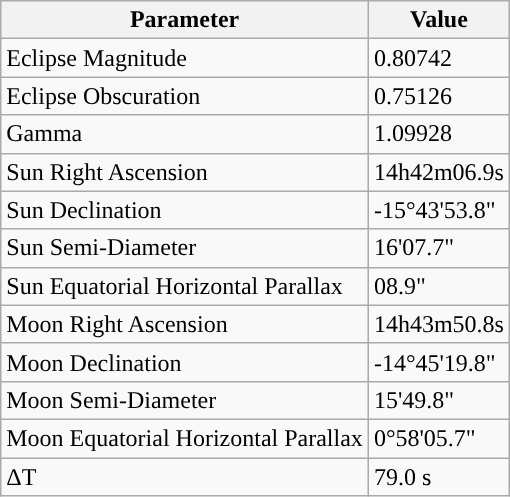<table class="wikitable">
<tr>
<th>Parameter</th>
<th>Value</th>
</tr>
<tr>
<td>Eclipse Magnitude</td>
<td>0.80742</td>
</tr>
<tr>
<td>Eclipse Obscuration</td>
<td>0.75126</td>
</tr>
<tr>
<td>Gamma</td>
<td>1.09928</td>
</tr>
<tr>
<td>Sun Right Ascension</td>
<td>14h42m06.9s</td>
</tr>
<tr>
<td>Sun Declination</td>
<td>-15°43'53.8"</td>
</tr>
<tr>
<td>Sun Semi-Diameter</td>
<td>16'07.7"</td>
</tr>
<tr>
<td>Sun Equatorial Horizontal Parallax</td>
<td>08.9"</td>
</tr>
<tr>
<td>Moon Right Ascension</td>
<td>14h43m50.8s</td>
</tr>
<tr>
<td>Moon Declination</td>
<td>-14°45'19.8"</td>
</tr>
<tr>
<td>Moon Semi-Diameter</td>
<td>15'49.8"</td>
</tr>
<tr>
<td>Moon Equatorial Horizontal Parallax</td>
<td>0°58'05.7"</td>
</tr>
<tr>
<td>ΔT</td>
<td>79.0 s</td>
</tr>
</table>
